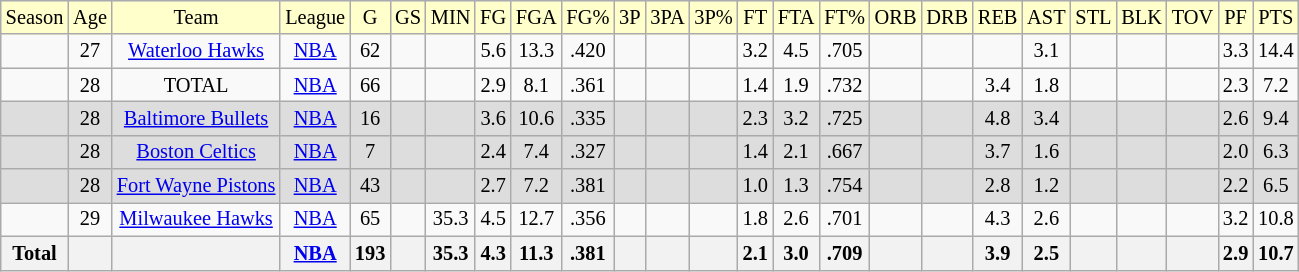<table class="wikitable " style="font-size:85%; text-align:center;">
<tr bgcolor="#FFFFCC">
<td>Season</td>
<td>Age</td>
<td>Team</td>
<td>League</td>
<td>G</td>
<td>GS</td>
<td>MIN</td>
<td>FG</td>
<td>FGA</td>
<td>FG%</td>
<td>3P</td>
<td>3PA</td>
<td>3P%</td>
<td>FT</td>
<td>FTA</td>
<td>FT%</td>
<td>ORB</td>
<td>DRB</td>
<td>REB</td>
<td>AST</td>
<td>STL</td>
<td>BLK</td>
<td>TOV</td>
<td>PF</td>
<td>PTS</td>
</tr>
<tr>
<td></td>
<td>27</td>
<td><a href='#'>Waterloo Hawks</a></td>
<td><a href='#'>NBA</a></td>
<td>62</td>
<td></td>
<td></td>
<td>5.6</td>
<td>13.3</td>
<td>.420</td>
<td></td>
<td></td>
<td></td>
<td>3.2</td>
<td>4.5</td>
<td>.705</td>
<td></td>
<td></td>
<td></td>
<td>3.1</td>
<td></td>
<td></td>
<td></td>
<td>3.3</td>
<td>14.4</td>
</tr>
<tr>
<td></td>
<td>28</td>
<td>TOTAL</td>
<td><a href='#'>NBA</a></td>
<td>66</td>
<td></td>
<td></td>
<td>2.9</td>
<td>8.1</td>
<td>.361</td>
<td></td>
<td></td>
<td></td>
<td>1.4</td>
<td>1.9</td>
<td>.732</td>
<td></td>
<td></td>
<td>3.4</td>
<td>1.8</td>
<td></td>
<td></td>
<td></td>
<td>2.3</td>
<td>7.2</td>
</tr>
<tr bgcolor="#DDDDDD">
<td></td>
<td>28</td>
<td><a href='#'>Baltimore Bullets</a></td>
<td><a href='#'>NBA</a></td>
<td>16</td>
<td></td>
<td></td>
<td>3.6</td>
<td>10.6</td>
<td>.335</td>
<td></td>
<td></td>
<td></td>
<td>2.3</td>
<td>3.2</td>
<td>.725</td>
<td></td>
<td></td>
<td>4.8</td>
<td>3.4</td>
<td></td>
<td></td>
<td></td>
<td>2.6</td>
<td>9.4</td>
</tr>
<tr bgcolor="#DDDDDD">
<td></td>
<td>28</td>
<td><a href='#'>Boston Celtics</a></td>
<td><a href='#'>NBA</a></td>
<td>7</td>
<td></td>
<td></td>
<td>2.4</td>
<td>7.4</td>
<td>.327</td>
<td></td>
<td></td>
<td></td>
<td>1.4</td>
<td>2.1</td>
<td>.667</td>
<td></td>
<td></td>
<td>3.7</td>
<td>1.6</td>
<td></td>
<td></td>
<td></td>
<td>2.0</td>
<td>6.3</td>
</tr>
<tr bgcolor="#DDDDDD">
<td></td>
<td>28</td>
<td><a href='#'>Fort Wayne Pistons</a></td>
<td><a href='#'>NBA</a></td>
<td>43</td>
<td></td>
<td></td>
<td>2.7</td>
<td>7.2</td>
<td>.381</td>
<td></td>
<td></td>
<td></td>
<td>1.0</td>
<td>1.3</td>
<td>.754</td>
<td></td>
<td></td>
<td>2.8</td>
<td>1.2</td>
<td></td>
<td></td>
<td></td>
<td>2.2</td>
<td>6.5</td>
</tr>
<tr>
<td></td>
<td>29</td>
<td><a href='#'>Milwaukee Hawks</a></td>
<td><a href='#'>NBA</a></td>
<td>65</td>
<td></td>
<td>35.3</td>
<td>4.5</td>
<td>12.7</td>
<td>.356</td>
<td></td>
<td></td>
<td></td>
<td>1.8</td>
<td>2.6</td>
<td>.701</td>
<td></td>
<td></td>
<td>4.3</td>
<td>2.6</td>
<td></td>
<td></td>
<td></td>
<td>3.2</td>
<td>10.8</td>
</tr>
<tr class="unsortable">
<th>Total</th>
<th></th>
<th></th>
<th><a href='#'>NBA</a></th>
<th>193</th>
<th></th>
<th>35.3</th>
<th>4.3</th>
<th>11.3</th>
<th>.381</th>
<th></th>
<th></th>
<th></th>
<th>2.1</th>
<th>3.0</th>
<th>.709</th>
<th></th>
<th></th>
<th>3.9</th>
<th>2.5</th>
<th></th>
<th></th>
<th></th>
<th>2.9</th>
<th>10.7</th>
</tr>
</table>
